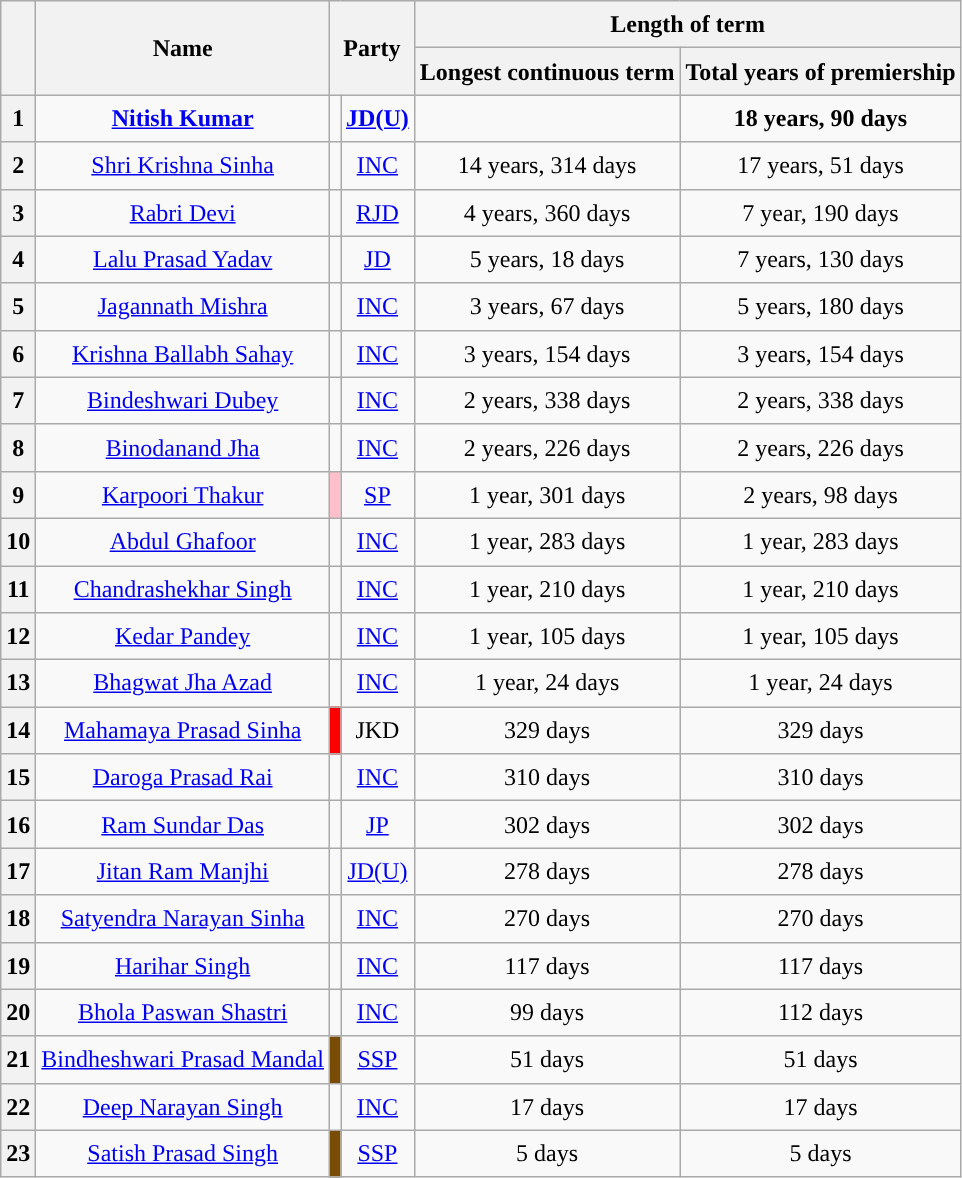<table class="wikitable sortable" style="line-height:1.5em; text-align:center">
<tr>
<th rowspan="2" data-sort-type="number"></th>
<th rowspan="2">Name</th>
<th colspan="2" rowspan="2">Party</th>
<th colspan="2">Length of term</th>
</tr>
<tr>
<th>Longest continuous term</th>
<th>Total years of premiership</th>
</tr>
<tr>
<th data-sort-value="1">1</th>
<td><strong><a href='#'>Nitish Kumar</a></strong></td>
<td style="background-color: "></td>
<td><strong><a href='#'>JD(U)</a></strong></td>
<td></td>
<td><strong>18 years, 90 days</strong></td>
</tr>
<tr>
<th data-sort-value="2">2</th>
<td><a href='#'>Shri Krishna Sinha</a></td>
<td style="background-color: "></td>
<td><a href='#'>INC</a></td>
<td>14 years, 314 days</td>
<td>17 years, 51 days</td>
</tr>
<tr>
<th data-sort-value="3">3</th>
<td><a href='#'>Rabri Devi</a></td>
<td style="background-color: "></td>
<td><a href='#'>RJD</a></td>
<td>4 years, 360 days</td>
<td>7 year, 190 days</td>
</tr>
<tr>
<th data-sort-value="4">4</th>
<td><a href='#'>Lalu Prasad Yadav</a></td>
<td style="background-color: "></td>
<td><a href='#'>JD</a></td>
<td>5 years, 18 days</td>
<td>7 years, 130 days</td>
</tr>
<tr>
<th data-sort-value="5">5</th>
<td><a href='#'>Jagannath Mishra</a></td>
<td style="background-color: "></td>
<td><a href='#'>INC</a></td>
<td>3 years, 67 days</td>
<td>5 years, 180 days</td>
</tr>
<tr>
<th data-sort-value="6">6</th>
<td><a href='#'>Krishna Ballabh Sahay</a></td>
<td style="background-color: "></td>
<td><a href='#'>INC</a></td>
<td>3 years, 154 days</td>
<td>3 years, 154 days</td>
</tr>
<tr>
<th data-sort-value="7">7</th>
<td><a href='#'>Bindeshwari Dubey</a></td>
<td style="background-color: "></td>
<td><a href='#'>INC</a></td>
<td>2 years, 338 days</td>
<td>2 years, 338 days</td>
</tr>
<tr>
<th data-sort-value="8">8</th>
<td><a href='#'>Binodanand Jha</a></td>
<td style="background-color: "></td>
<td><a href='#'>INC</a></td>
<td>2 years, 226 days</td>
<td>2 years, 226 days</td>
</tr>
<tr>
<th data-sort-value="9">9</th>
<td><a href='#'>Karpoori Thakur</a></td>
<td style="background-color: pink"></td>
<td><a href='#'>SP</a></td>
<td>1 year, 301 days</td>
<td>2 years, 98 days</td>
</tr>
<tr>
<th data-sort-value="10">10</th>
<td><a href='#'>Abdul Ghafoor</a></td>
<td style="background-color: "></td>
<td><a href='#'>INC</a></td>
<td>1 year, 283 days</td>
<td>1 year, 283 days</td>
</tr>
<tr>
<th data-sort-value="11">11</th>
<td><a href='#'>Chandrashekhar Singh</a></td>
<td style="background-color: "></td>
<td><a href='#'>INC</a></td>
<td>1 year, 210 days</td>
<td>1 year, 210 days</td>
</tr>
<tr>
<th data-sort-value="12">12</th>
<td><a href='#'>Kedar Pandey</a></td>
<td style="background-color: "></td>
<td><a href='#'>INC</a></td>
<td>1 year, 105 days</td>
<td>1 year, 105 days</td>
</tr>
<tr>
<th data-sort-value="13">13</th>
<td><a href='#'>Bhagwat Jha Azad</a></td>
<td style="background-color: "></td>
<td><a href='#'>INC</a></td>
<td>1 year, 24 days</td>
<td>1 year, 24 days</td>
</tr>
<tr>
<th data-sort-value="14">14</th>
<td><a href='#'>Mahamaya Prasad Sinha</a></td>
<td style="background-color: red"></td>
<td>JKD</td>
<td>329 days</td>
<td>329 days</td>
</tr>
<tr>
<th data-sort-value="15">15</th>
<td><a href='#'>Daroga Prasad Rai</a></td>
<td style="background-color: "></td>
<td><a href='#'>INC</a></td>
<td>310 days</td>
<td>310 days</td>
</tr>
<tr>
<th data-sort-value="16">16</th>
<td><a href='#'>Ram Sundar Das</a></td>
<td style="background-color: "></td>
<td><a href='#'>JP</a></td>
<td>302 days</td>
<td>302 days</td>
</tr>
<tr>
<th data-sort-value="17">17</th>
<td><a href='#'>Jitan Ram Manjhi</a></td>
<td style="background-color: "></td>
<td><a href='#'>JD(U)</a></td>
<td>278 days</td>
<td>278 days</td>
</tr>
<tr>
<th data-sort-value="18">18</th>
<td><a href='#'>Satyendra Narayan Sinha</a></td>
<td style="background-color: "></td>
<td><a href='#'>INC</a></td>
<td>270 days</td>
<td>270 days</td>
</tr>
<tr>
<th data-sort-value="19">19</th>
<td><a href='#'>Harihar Singh</a></td>
<td style="background-color: "></td>
<td><a href='#'>INC</a></td>
<td>117 days</td>
<td>117 days</td>
</tr>
<tr>
<th data-sort-value="20">20</th>
<td><a href='#'>Bhola Paswan Shastri</a></td>
<td style="background-color: "></td>
<td><a href='#'>INC</a></td>
<td>99 days</td>
<td>112 days</td>
</tr>
<tr>
<th data-sort-value="21">21</th>
<td><a href='#'>Bindheshwari Prasad Mandal</a></td>
<td style="background-color: #784C04"></td>
<td><a href='#'>SSP</a></td>
<td>51 days</td>
<td>51 days</td>
</tr>
<tr>
<th data-sort-value="22">22</th>
<td><a href='#'>Deep Narayan Singh</a></td>
<td style="background-color: "></td>
<td><a href='#'>INC</a></td>
<td>17 days</td>
<td>17 days</td>
</tr>
<tr>
<th data-sort-value="23">23</th>
<td><a href='#'>Satish Prasad Singh</a></td>
<td style="background-color: #784C04"></td>
<td><a href='#'>SSP</a></td>
<td>5 days</td>
<td>5 days</td>
</tr>
</table>
